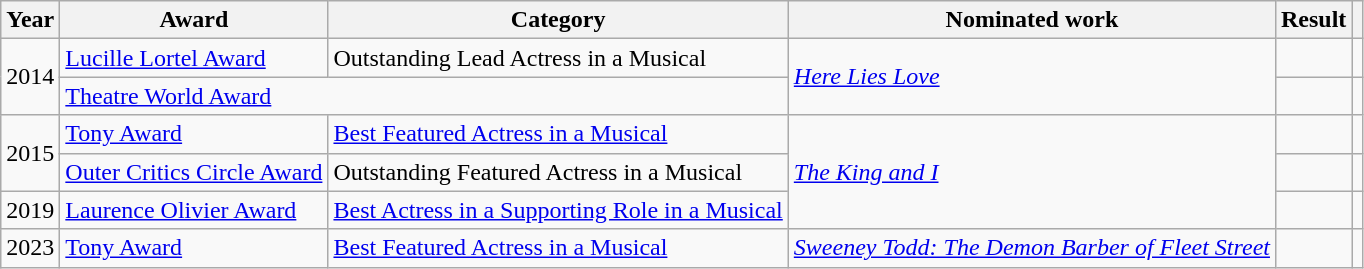<table class="wikitable unsortable">
<tr>
<th>Year</th>
<th>Award</th>
<th>Category</th>
<th>Nominated work</th>
<th>Result</th>
<th></th>
</tr>
<tr>
<td rowspan="2">2014</td>
<td><a href='#'>Lucille Lortel Award</a></td>
<td>Outstanding Lead Actress in a Musical</td>
<td rowspan="2"><em><a href='#'>Here Lies Love</a></em></td>
<td></td>
<td></td>
</tr>
<tr>
<td colspan="2"><a href='#'>Theatre World Award</a></td>
<td></td>
<td></td>
</tr>
<tr>
<td rowspan="2">2015</td>
<td><a href='#'>Tony Award</a></td>
<td><a href='#'>Best Featured Actress in a Musical</a></td>
<td rowspan="3"><em><a href='#'>The King and I</a></em></td>
<td></td>
<td></td>
</tr>
<tr>
<td><a href='#'>Outer Critics Circle Award</a></td>
<td>Outstanding Featured Actress in a Musical</td>
<td></td>
<td></td>
</tr>
<tr>
<td>2019</td>
<td><a href='#'>Laurence Olivier Award</a></td>
<td><a href='#'>Best Actress in a Supporting Role in a Musical</a></td>
<td></td>
<td></td>
</tr>
<tr>
<td>2023</td>
<td><a href='#'>Tony Award</a></td>
<td><a href='#'>Best Featured Actress in a Musical</a></td>
<td><em><a href='#'>Sweeney Todd: The Demon Barber of Fleet Street</a></em></td>
<td></td>
<td></td>
</tr>
</table>
